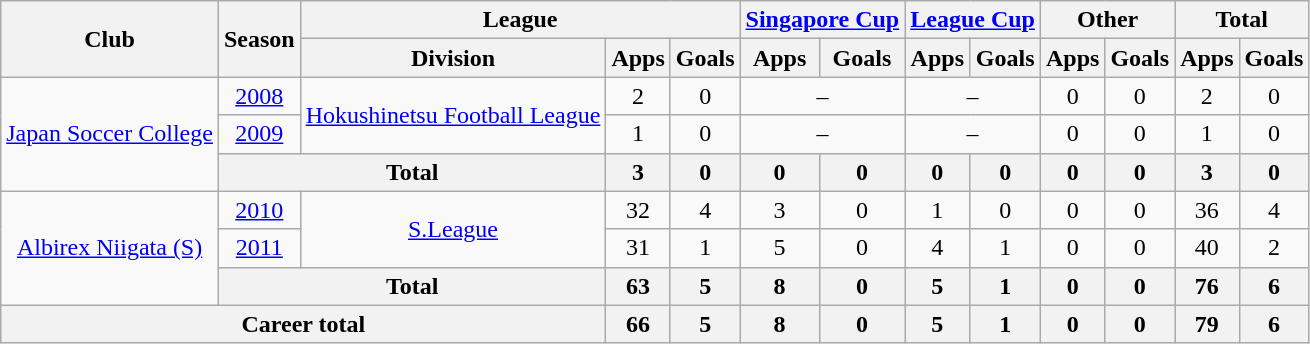<table class="wikitable" style="text-align: center">
<tr>
<th rowspan="2">Club</th>
<th rowspan="2">Season</th>
<th colspan="3">League</th>
<th colspan="2"><a href='#'>Singapore Cup</a></th>
<th colspan="2"><a href='#'>League Cup</a></th>
<th colspan="2">Other</th>
<th colspan="2">Total</th>
</tr>
<tr>
<th>Division</th>
<th>Apps</th>
<th>Goals</th>
<th>Apps</th>
<th>Goals</th>
<th>Apps</th>
<th>Goals</th>
<th>Apps</th>
<th>Goals</th>
<th>Apps</th>
<th>Goals</th>
</tr>
<tr>
<td rowspan="3"><a href='#'>Japan Soccer College</a></td>
<td><a href='#'>2008</a></td>
<td rowspan="2"><a href='#'>Hokushinetsu Football League</a></td>
<td>2</td>
<td>0</td>
<td colspan="2">–</td>
<td colspan="2">–</td>
<td>0</td>
<td>0</td>
<td>2</td>
<td>0</td>
</tr>
<tr>
<td><a href='#'>2009</a></td>
<td>1</td>
<td>0</td>
<td colspan="2">–</td>
<td colspan="2">–</td>
<td>0</td>
<td>0</td>
<td>1</td>
<td>0</td>
</tr>
<tr>
<th colspan=2>Total</th>
<th>3</th>
<th>0</th>
<th>0</th>
<th>0</th>
<th>0</th>
<th>0</th>
<th>0</th>
<th>0</th>
<th>3</th>
<th>0</th>
</tr>
<tr>
<td rowspan="3"><a href='#'>Albirex Niigata (S)</a></td>
<td><a href='#'>2010</a></td>
<td rowspan="2"><a href='#'>S.League</a></td>
<td>32</td>
<td>4</td>
<td>3</td>
<td>0</td>
<td>1</td>
<td>0</td>
<td>0</td>
<td>0</td>
<td>36</td>
<td>4</td>
</tr>
<tr>
<td><a href='#'>2011</a></td>
<td>31</td>
<td>1</td>
<td>5</td>
<td>0</td>
<td>4</td>
<td>1</td>
<td>0</td>
<td>0</td>
<td>40</td>
<td>2</td>
</tr>
<tr>
<th colspan=2>Total</th>
<th>63</th>
<th>5</th>
<th>8</th>
<th>0</th>
<th>5</th>
<th>1</th>
<th>0</th>
<th>0</th>
<th>76</th>
<th>6</th>
</tr>
<tr>
<th colspan=3>Career total</th>
<th>66</th>
<th>5</th>
<th>8</th>
<th>0</th>
<th>5</th>
<th>1</th>
<th>0</th>
<th>0</th>
<th>79</th>
<th>6</th>
</tr>
</table>
